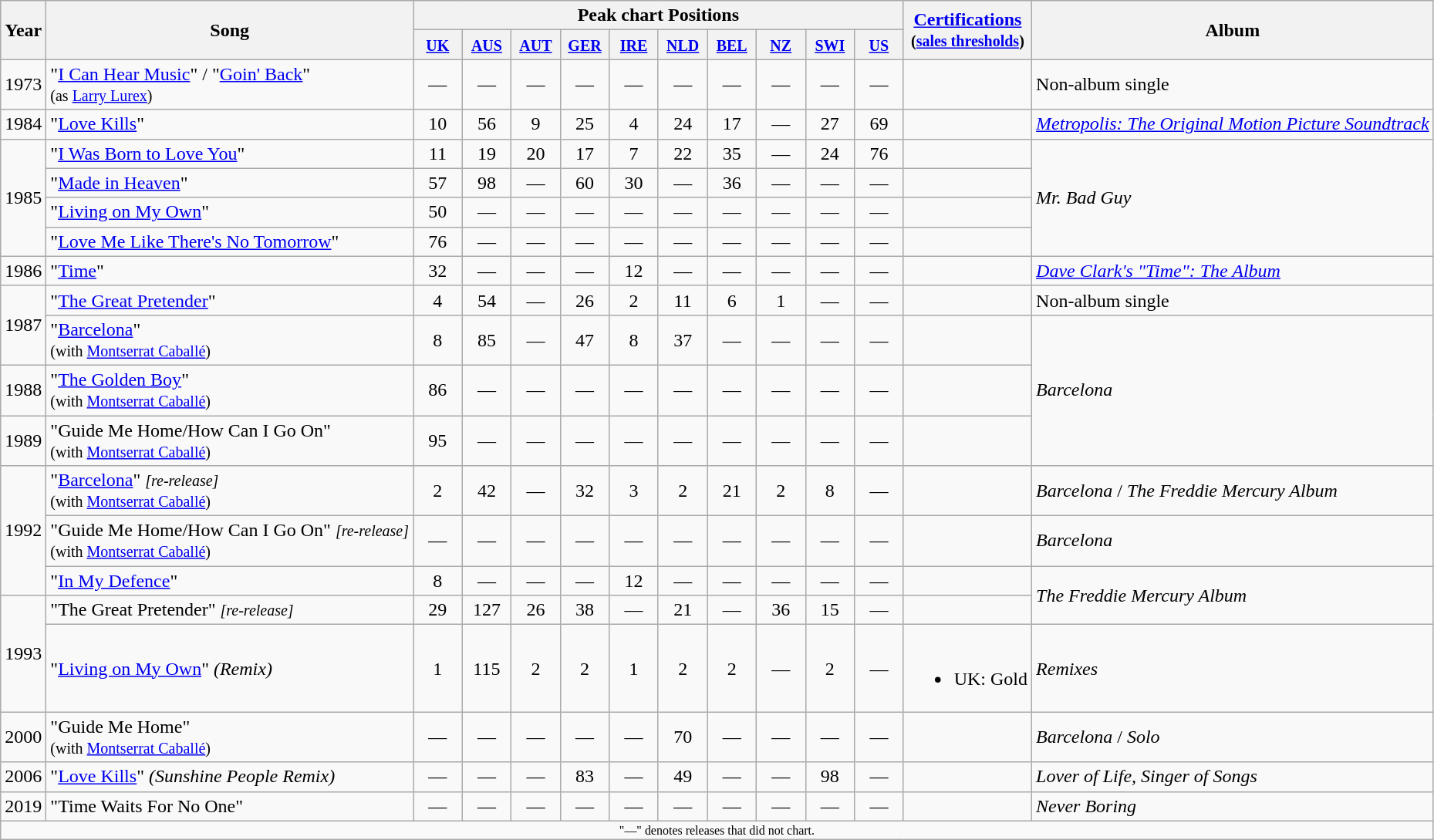<table class="wikitable">
<tr>
<th rowspan="2">Year</th>
<th rowspan="2">Song</th>
<th colspan="10">Peak chart Positions</th>
<th rowspan=2><a href='#'>Certifications</a><br><small>(<a href='#'>sales thresholds</a>)</small></th>
<th rowspan="2">Album</th>
</tr>
<tr>
<th width="35"><small><a href='#'>UK</a></small><br></th>
<th width="35"><small><a href='#'>AUS</a></small><br></th>
<th width="35"><small><a href='#'>AUT</a></small><br></th>
<th width="35"><small><a href='#'>GER</a></small><br></th>
<th width="35"><small><a href='#'>IRE</a><br></small></th>
<th width="35"><small><a href='#'>NLD</a></small><br></th>
<th width="35"><small><a href='#'>BEL</a><br></small></th>
<th width="35"><small><a href='#'>NZ</a></small><br></th>
<th width="35"><small><a href='#'>SWI</a></small><br></th>
<th width="35"><small><a href='#'>US</a></small><br></th>
</tr>
<tr>
<td align="center">1973</td>
<td align="left">"<a href='#'>I Can Hear Music</a>" / "<a href='#'>Goin' Back</a>" <br><small>(as <a href='#'>Larry Lurex</a>)</small></td>
<td align="center">—</td>
<td align="center">—</td>
<td align="center">—</td>
<td align="center">—</td>
<td align="center">—</td>
<td align="center">—</td>
<td align="center">—</td>
<td align="center">—</td>
<td align="center">—</td>
<td align="center">—</td>
<td></td>
<td align="left">Non-album single</td>
</tr>
<tr>
<td align="center">1984</td>
<td align="left">"<a href='#'>Love Kills</a>"</td>
<td align="center">10</td>
<td align="center">56</td>
<td align="center">9</td>
<td align="center">25</td>
<td align="center">4</td>
<td align="center">24</td>
<td align="center">17</td>
<td align="center">—</td>
<td align="center">27</td>
<td align="center">69</td>
<td></td>
<td align="left"><em><a href='#'>Metropolis: The Original Motion Picture Soundtrack</a></em></td>
</tr>
<tr>
<td align="center" rowspan=4>1985</td>
<td align="left">"<a href='#'>I Was Born to Love You</a>"</td>
<td align="center">11</td>
<td align="center">19</td>
<td align="center">20</td>
<td align="center">17</td>
<td align="center">7</td>
<td align="center">22</td>
<td align="center">35</td>
<td align="center">—</td>
<td align="center">24</td>
<td align="center">76</td>
<td></td>
<td align="left" rowspan=4><em>Mr. Bad Guy</em></td>
</tr>
<tr>
<td align="left">"<a href='#'>Made in Heaven</a>"</td>
<td align="center">57</td>
<td align="center">98</td>
<td align="center">—</td>
<td align="center">60</td>
<td align="center">30</td>
<td align="center">—</td>
<td align="center">36</td>
<td align="center">—</td>
<td align="center">—</td>
<td align="center">—</td>
<td></td>
</tr>
<tr>
<td align="left">"<a href='#'>Living on My Own</a>"</td>
<td align="center">50</td>
<td align="center">—</td>
<td align="center">—</td>
<td align="center">—</td>
<td align="center">—</td>
<td align="center">—</td>
<td align="center">—</td>
<td align="center">—</td>
<td align="center">—</td>
<td align="center">—</td>
<td></td>
</tr>
<tr>
<td align="left">"<a href='#'>Love Me Like There's No Tomorrow</a>"</td>
<td align="center">76</td>
<td align="center">—</td>
<td align="center">—</td>
<td align="center">—</td>
<td align="center">—</td>
<td align="center">—</td>
<td align="center">—</td>
<td align="center">—</td>
<td align="center">—</td>
<td align="center">—</td>
<td></td>
</tr>
<tr>
<td align="center" rowspan=1>1986</td>
<td align="left">"<a href='#'>Time</a>"</td>
<td align="center">32</td>
<td align="center">—</td>
<td align="center">—</td>
<td align="center">—</td>
<td align="center">12</td>
<td align="center">—</td>
<td align="center">—</td>
<td align="center">—</td>
<td align="center">—</td>
<td align="center">—</td>
<td></td>
<td align="left"><em><a href='#'>Dave Clark's "Time": The Album</a></em></td>
</tr>
<tr>
<td align="center" rowspan=2>1987</td>
<td align="left">"<a href='#'>The Great Pretender</a>"</td>
<td align="center">4</td>
<td align="center">54</td>
<td align="center">—</td>
<td align="center">26</td>
<td align="center">2</td>
<td align="center">11</td>
<td align="center">6</td>
<td align="center">1</td>
<td align="center">—</td>
<td align="center">—</td>
<td></td>
<td align="left">Non-album single</td>
</tr>
<tr>
<td align="left">"<a href='#'>Barcelona</a>" <br><small>(with <a href='#'>Montserrat Caballé</a>)</small></td>
<td align="center">8</td>
<td align="center">85</td>
<td align="center">—</td>
<td align="center">47</td>
<td align="center">8</td>
<td align="center">37</td>
<td align="center">—</td>
<td align="center">—</td>
<td align="center">—</td>
<td align="center">—</td>
<td></td>
<td align="left" rowspan=3><em>Barcelona</em></td>
</tr>
<tr>
<td align="center">1988</td>
<td align="left">"<a href='#'>The Golden Boy</a>" <br><small>(with <a href='#'>Montserrat Caballé</a>)</small></td>
<td align="center">86</td>
<td align="center">—</td>
<td align="center">—</td>
<td align="center">—</td>
<td align="center">—</td>
<td align="center">—</td>
<td align="center">—</td>
<td align="center">—</td>
<td align="center">—</td>
<td align="center">—</td>
<td></td>
</tr>
<tr>
<td align="center">1989</td>
<td align="left">"Guide Me Home/How Can I Go On" <br><small>(with <a href='#'>Montserrat Caballé</a>)</small></td>
<td align="center">95</td>
<td align="center">—</td>
<td align="center">—</td>
<td align="center">—</td>
<td align="center">—</td>
<td align="center">—</td>
<td align="center">—</td>
<td align="center">—</td>
<td align="center">—</td>
<td align="center">—</td>
<td></td>
</tr>
<tr>
<td align="center" rowspan=3>1992</td>
<td align="left">"<a href='#'>Barcelona</a>" <small><em>[re-release]</em> <br>(with <a href='#'>Montserrat Caballé</a>)</small></td>
<td align="center">2</td>
<td align="center">42</td>
<td align="center">—</td>
<td align="center">32</td>
<td align="center">3</td>
<td align="center">2</td>
<td align="center">21</td>
<td align="center">2</td>
<td align="center">8</td>
<td align="center">—</td>
<td></td>
<td align="left"><em>Barcelona</em> / <em>The Freddie Mercury Album </em></td>
</tr>
<tr>
<td align="left">"Guide Me Home/How Can I Go On" <small><em>[re-release]</em> <br>(with <a href='#'>Montserrat Caballé</a>)</small></td>
<td align="center">—</td>
<td align="center">—</td>
<td align="center">—</td>
<td align="center">—</td>
<td align="center">—</td>
<td align="center">—</td>
<td align="center">—</td>
<td align="center">—</td>
<td align="center">—</td>
<td align="center">—</td>
<td></td>
<td align="left"><em>Barcelona</em></td>
</tr>
<tr>
<td align="left">"<a href='#'>In My Defence</a>"</td>
<td align="center">8</td>
<td align="center">—</td>
<td align="center">—</td>
<td align="center">—</td>
<td align="center">12</td>
<td align="center">—</td>
<td align="center">—</td>
<td align="center">—</td>
<td align="center">—</td>
<td align="center">—</td>
<td></td>
<td align="left" rowspan=2><em>The Freddie Mercury Album</em></td>
</tr>
<tr>
<td align="center" rowspan=2>1993</td>
<td align="left">"The Great Pretender" <small><em>[re-release]</em></small></td>
<td align="center">29</td>
<td align="center">127</td>
<td align="center">26</td>
<td align="center">38</td>
<td align="center">—</td>
<td align="center">21</td>
<td align="center">—</td>
<td align="center">36</td>
<td align="center">15</td>
<td align="center">—</td>
<td></td>
</tr>
<tr>
<td align="left">"<a href='#'>Living on My Own</a>" <em>(Remix)</em></td>
<td align="center">1</td>
<td align="center">115</td>
<td align="center">2</td>
<td align="center">2</td>
<td align="center">1</td>
<td align="center">2</td>
<td align="center">2</td>
<td align="center">—</td>
<td align="center">2</td>
<td align="center">—</td>
<td><br><ul><li>UK: Gold</li></ul></td>
<td align="left"><em>Remixes</em></td>
</tr>
<tr>
<td align="center">2000</td>
<td align="left">"Guide Me Home" <br><small>(with <a href='#'>Montserrat Caballé</a>)</small></td>
<td align="center">—</td>
<td align="center">—</td>
<td align="center">—</td>
<td align="center">—</td>
<td align="center">—</td>
<td align="center">70</td>
<td align="center">—</td>
<td align="center">—</td>
<td align="center">—</td>
<td align="center">—</td>
<td></td>
<td align="left"><em>Barcelona</em> / <em>Solo</em></td>
</tr>
<tr>
<td align="center">2006</td>
<td align="left">"<a href='#'>Love Kills</a>" <em>(Sunshine People Remix)</em></td>
<td align="center">—</td>
<td align="center">—</td>
<td align="center">—</td>
<td align="center">83</td>
<td align="center">—</td>
<td align="center">49</td>
<td align="center">—</td>
<td align="center">—</td>
<td align="center">98</td>
<td align="center">—</td>
<td></td>
<td align="left"><em>Lover of Life, Singer of Songs</em></td>
</tr>
<tr>
<td align="center">2019</td>
<td align="left">"Time Waits For No One"</td>
<td align="center">—</td>
<td align="center">—</td>
<td align="center">—</td>
<td align="center">—</td>
<td align="center">—</td>
<td align="center">—</td>
<td align="center">—</td>
<td align="center">—</td>
<td align="center">—</td>
<td align="center">—</td>
<td></td>
<td align="left"><em>Never Boring</em></td>
</tr>
<tr>
<td align="center" colspan="18" style="font-size: 8pt">"—" denotes releases that did not chart.</td>
</tr>
</table>
